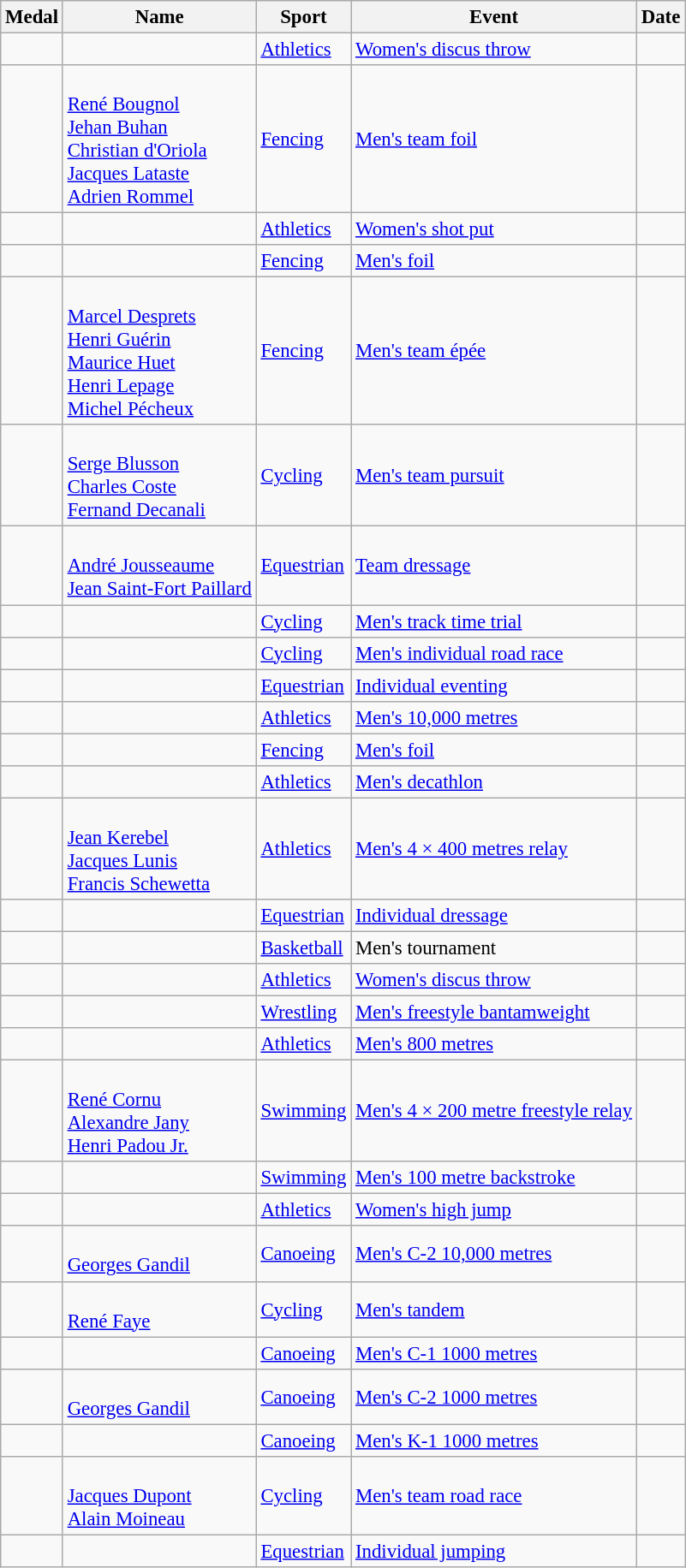<table class="wikitable sortable" style="font-size: 95%;">
<tr>
<th>Medal</th>
<th>Name</th>
<th>Sport</th>
<th>Event</th>
<th>Date</th>
</tr>
<tr>
<td></td>
<td></td>
<td><a href='#'>Athletics</a></td>
<td><a href='#'>Women's discus throw</a></td>
<td></td>
</tr>
<tr>
<td></td>
<td><br><a href='#'>René Bougnol</a><br><a href='#'>Jehan Buhan</a><br><a href='#'>Christian d'Oriola</a><br><a href='#'>Jacques Lataste</a><br><a href='#'>Adrien Rommel</a></td>
<td><a href='#'>Fencing</a></td>
<td><a href='#'>Men's team foil</a></td>
<td></td>
</tr>
<tr>
<td></td>
<td></td>
<td><a href='#'>Athletics</a></td>
<td><a href='#'>Women's shot put</a></td>
<td></td>
</tr>
<tr>
<td></td>
<td></td>
<td><a href='#'>Fencing</a></td>
<td><a href='#'>Men's foil</a></td>
<td></td>
</tr>
<tr>
<td></td>
<td><br><a href='#'>Marcel Desprets</a><br><a href='#'>Henri Guérin</a><br><a href='#'>Maurice Huet</a><br><a href='#'>Henri Lepage</a><br><a href='#'>Michel Pécheux</a></td>
<td><a href='#'>Fencing</a></td>
<td><a href='#'>Men's team épée</a></td>
<td></td>
</tr>
<tr>
<td></td>
<td><br><a href='#'>Serge Blusson</a><br><a href='#'>Charles Coste</a><br><a href='#'>Fernand Decanali</a></td>
<td><a href='#'>Cycling</a></td>
<td><a href='#'>Men's team pursuit</a></td>
<td></td>
</tr>
<tr>
<td></td>
<td><br><a href='#'>André Jousseaume</a><br><a href='#'>Jean Saint-Fort Paillard</a></td>
<td><a href='#'>Equestrian</a></td>
<td><a href='#'>Team dressage</a></td>
<td></td>
</tr>
<tr>
<td></td>
<td></td>
<td><a href='#'>Cycling</a></td>
<td><a href='#'>Men's track time trial</a></td>
<td></td>
</tr>
<tr>
<td></td>
<td></td>
<td><a href='#'>Cycling</a></td>
<td><a href='#'>Men's individual road race</a></td>
<td></td>
</tr>
<tr>
<td></td>
<td></td>
<td><a href='#'>Equestrian</a></td>
<td><a href='#'>Individual eventing</a></td>
<td></td>
</tr>
<tr>
<td></td>
<td></td>
<td><a href='#'>Athletics</a></td>
<td><a href='#'>Men's 10,000 metres</a></td>
<td></td>
</tr>
<tr>
<td></td>
<td></td>
<td><a href='#'>Fencing</a></td>
<td><a href='#'>Men's foil</a></td>
<td></td>
</tr>
<tr>
<td></td>
<td></td>
<td><a href='#'>Athletics</a></td>
<td><a href='#'>Men's decathlon</a></td>
<td></td>
</tr>
<tr>
<td></td>
<td><br><a href='#'>Jean Kerebel</a><br><a href='#'>Jacques Lunis</a><br><a href='#'>Francis Schewetta</a></td>
<td><a href='#'>Athletics</a></td>
<td><a href='#'>Men's 4 × 400 metres relay</a></td>
<td></td>
</tr>
<tr>
<td></td>
<td></td>
<td><a href='#'>Equestrian</a></td>
<td><a href='#'>Individual dressage</a></td>
<td></td>
</tr>
<tr>
<td></td>
<td></td>
<td><a href='#'>Basketball</a></td>
<td>Men's tournament</td>
<td></td>
</tr>
<tr>
<td></td>
<td></td>
<td><a href='#'>Athletics</a></td>
<td><a href='#'>Women's discus throw</a></td>
<td></td>
</tr>
<tr>
<td></td>
<td></td>
<td><a href='#'>Wrestling</a></td>
<td><a href='#'>Men's freestyle bantamweight</a></td>
<td></td>
</tr>
<tr>
<td></td>
<td></td>
<td><a href='#'>Athletics</a></td>
<td><a href='#'>Men's 800 metres</a></td>
<td></td>
</tr>
<tr>
<td></td>
<td><br><a href='#'>René Cornu</a><br><a href='#'>Alexandre Jany</a><br><a href='#'>Henri Padou Jr.</a></td>
<td><a href='#'>Swimming</a></td>
<td><a href='#'>Men's 4 × 200 metre freestyle relay</a></td>
<td></td>
</tr>
<tr>
<td></td>
<td></td>
<td><a href='#'>Swimming</a></td>
<td><a href='#'>Men's 100 metre backstroke</a></td>
<td></td>
</tr>
<tr>
<td></td>
<td></td>
<td><a href='#'>Athletics</a></td>
<td><a href='#'>Women's high jump</a></td>
<td></td>
</tr>
<tr>
<td></td>
<td><br><a href='#'>Georges Gandil</a></td>
<td><a href='#'>Canoeing</a></td>
<td><a href='#'>Men's C-2 10,000 metres</a></td>
<td></td>
</tr>
<tr>
<td></td>
<td><br><a href='#'>René Faye</a></td>
<td><a href='#'>Cycling</a></td>
<td><a href='#'>Men's tandem</a></td>
<td></td>
</tr>
<tr>
<td></td>
<td></td>
<td><a href='#'>Canoeing</a></td>
<td><a href='#'>Men's C-1 1000 metres</a></td>
<td></td>
</tr>
<tr>
<td></td>
<td><br><a href='#'>Georges Gandil</a></td>
<td><a href='#'>Canoeing</a></td>
<td><a href='#'>Men's C-2 1000 metres</a></td>
<td></td>
</tr>
<tr>
<td></td>
<td></td>
<td><a href='#'>Canoeing</a></td>
<td><a href='#'>Men's K-1 1000 metres</a></td>
<td></td>
</tr>
<tr>
<td></td>
<td><br><a href='#'>Jacques Dupont</a><br><a href='#'>Alain Moineau</a></td>
<td><a href='#'>Cycling</a></td>
<td><a href='#'>Men's team road race</a></td>
<td></td>
</tr>
<tr>
<td></td>
<td></td>
<td><a href='#'>Equestrian</a></td>
<td><a href='#'>Individual jumping</a></td>
<td></td>
</tr>
</table>
